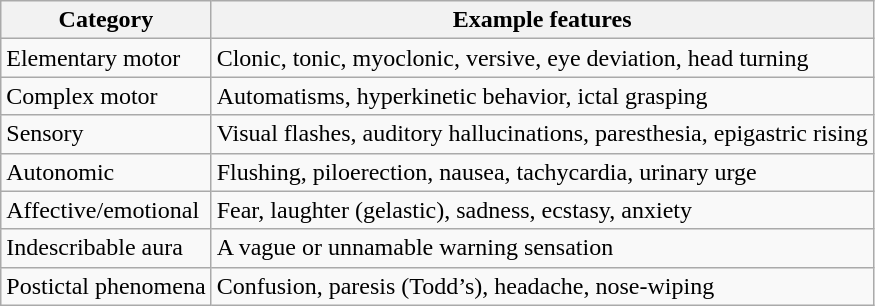<table class="wikitable">
<tr>
<th>Category</th>
<th>Example features</th>
</tr>
<tr>
<td>Elementary motor</td>
<td>Clonic, tonic, myoclonic, versive, eye deviation, head turning</td>
</tr>
<tr>
<td>Complex motor</td>
<td>Automatisms, hyperkinetic behavior, ictal grasping</td>
</tr>
<tr>
<td>Sensory</td>
<td>Visual flashes, auditory hallucinations, paresthesia, epigastric rising</td>
</tr>
<tr>
<td>Autonomic</td>
<td>Flushing, piloerection, nausea, tachycardia, urinary urge</td>
</tr>
<tr>
<td>Affective/emotional</td>
<td>Fear, laughter (gelastic), sadness, ecstasy, anxiety</td>
</tr>
<tr>
<td>Indescribable aura</td>
<td>A vague or unnamable warning sensation</td>
</tr>
<tr>
<td>Postictal phenomena</td>
<td>Confusion, paresis (Todd’s), headache, nose-wiping</td>
</tr>
</table>
